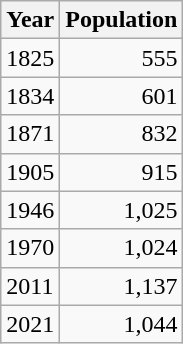<table class="wikitable sortable">
<tr>
<th>Year</th>
<th>Population</th>
</tr>
<tr>
<td>1825</td>
<td style="text-align:right;">555</td>
</tr>
<tr>
<td>1834</td>
<td style="text-align:right;">601</td>
</tr>
<tr>
<td>1871</td>
<td style="text-align:right;">832</td>
</tr>
<tr>
<td>1905</td>
<td style="text-align:right;">915</td>
</tr>
<tr>
<td>1946</td>
<td style="text-align:right;">1,025</td>
</tr>
<tr>
<td>1970</td>
<td style="text-align:right;">1,024</td>
</tr>
<tr>
<td>2011</td>
<td style="text-align:right;">1,137</td>
</tr>
<tr>
<td>2021</td>
<td style="text-align:right;">1,044</td>
</tr>
</table>
